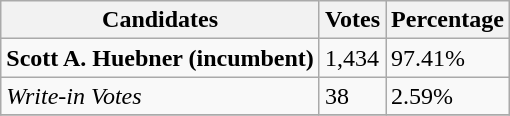<table class=wikitable>
<tr>
<th>Candidates</th>
<th>Votes</th>
<th>Percentage</th>
</tr>
<tr>
<td><strong>Scott A. Huebner (incumbent)</strong></td>
<td>1,434</td>
<td>97.41%</td>
</tr>
<tr>
<td><em>Write-in Votes</em></td>
<td>38</td>
<td>2.59%</td>
</tr>
<tr>
</tr>
</table>
